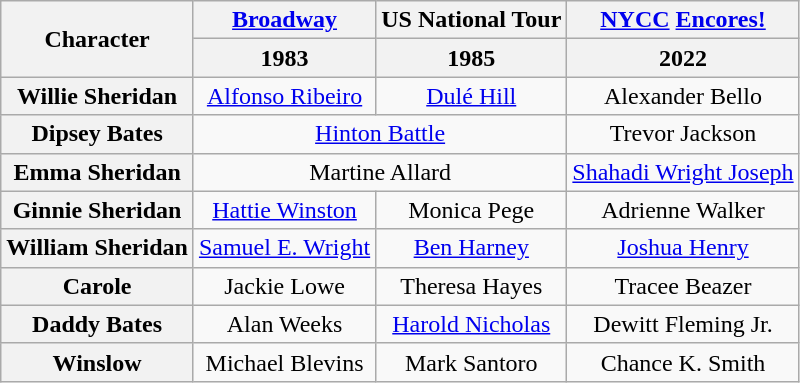<table class="wikitable">
<tr>
<th rowspan=2>Character</th>
<th><a href='#'>Broadway</a></th>
<th>US National Tour</th>
<th><a href='#'>NYCC</a> <a href='#'>Encores!</a></th>
</tr>
<tr>
<th>1983</th>
<th>1985</th>
<th>2022</th>
</tr>
<tr>
<th>Willie Sheridan</th>
<td align=center><a href='#'>Alfonso Ribeiro</a></td>
<td align=center><a href='#'>Dulé Hill</a></td>
<td align=center>Alexander Bello</td>
</tr>
<tr>
<th>Dipsey Bates</th>
<td colspan='2' align=center><a href='#'>Hinton Battle</a></td>
<td align=center>Trevor Jackson</td>
</tr>
<tr>
<th>Emma Sheridan</th>
<td colspan='2' align=center>Martine Allard</td>
<td align=center><a href='#'>Shahadi Wright Joseph</a></td>
</tr>
<tr>
<th>Ginnie Sheridan</th>
<td align=center><a href='#'>Hattie Winston</a></td>
<td align=center>Monica Pege</td>
<td align=center>Adrienne Walker</td>
</tr>
<tr>
<th>William Sheridan</th>
<td align=center><a href='#'>Samuel E. Wright</a></td>
<td align=center><a href='#'>Ben Harney</a></td>
<td align=center><a href='#'>Joshua Henry</a></td>
</tr>
<tr>
<th>Carole</th>
<td align=center>Jackie Lowe</td>
<td align=center>Theresa Hayes</td>
<td align=center>Tracee Beazer</td>
</tr>
<tr>
<th>Daddy Bates</th>
<td align=center>Alan Weeks</td>
<td align=center><a href='#'>Harold Nicholas</a></td>
<td align=center>Dewitt Fleming Jr.</td>
</tr>
<tr>
<th>Winslow</th>
<td align=center>Michael Blevins</td>
<td align=center>Mark Santoro</td>
<td align=center>Chance K. Smith</td>
</tr>
</table>
